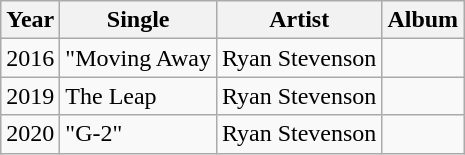<table class="wikitable">
<tr>
<th>Year</th>
<th>Single</th>
<th>Artist</th>
<th>Album</th>
</tr>
<tr>
<td>2016</td>
<td>"Moving Away</td>
<td>Ryan Stevenson</td>
<td></td>
</tr>
<tr>
<td>2019</td>
<td>The Leap</td>
<td>Ryan Stevenson</td>
<td></td>
</tr>
<tr>
<td>2020</td>
<td>"G-2"</td>
<td>Ryan Stevenson</td>
<td></td>
</tr>
</table>
